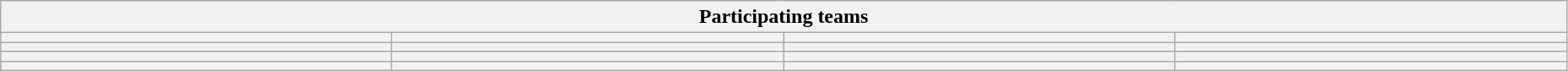<table class="wikitable" style="width:98%;">
<tr>
<th colspan=4><strong>Participating teams</strong></th>
</tr>
<tr>
<th width=25%></th>
<th width=25%></th>
<th width=25%></th>
<th width=25%></th>
</tr>
<tr>
<th width=25%></th>
<th width=25%></th>
<th width=25%></th>
<th width=25%></th>
</tr>
<tr>
<th width=25%></th>
<th width=25%></th>
<th width=25%></th>
<th width=25%></th>
</tr>
<tr>
<th width=25%></th>
<th width=25%></th>
<th width=25%></th>
<th width=25%></th>
</tr>
</table>
